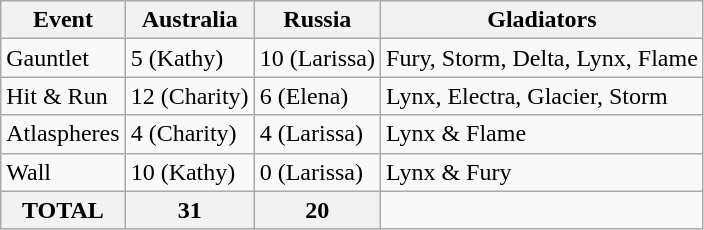<table class="wikitable">
<tr>
<th>Event</th>
<th>Australia</th>
<th>Russia</th>
<th>Gladiators</th>
</tr>
<tr>
<td>Gauntlet</td>
<td>5 (Kathy)</td>
<td>10 (Larissa)</td>
<td>Fury, Storm, Delta, Lynx, Flame</td>
</tr>
<tr>
<td>Hit & Run</td>
<td>12 (Charity)</td>
<td>6 (Elena)</td>
<td>Lynx, Electra, Glacier, Storm</td>
</tr>
<tr>
<td>Atlaspheres</td>
<td>4 (Charity)</td>
<td>4 (Larissa)</td>
<td>Lynx & Flame</td>
</tr>
<tr>
<td>Wall</td>
<td>10 (Kathy)</td>
<td>0 (Larissa)</td>
<td>Lynx & Fury</td>
</tr>
<tr>
<th>TOTAL</th>
<th>31</th>
<th>20</th>
</tr>
</table>
